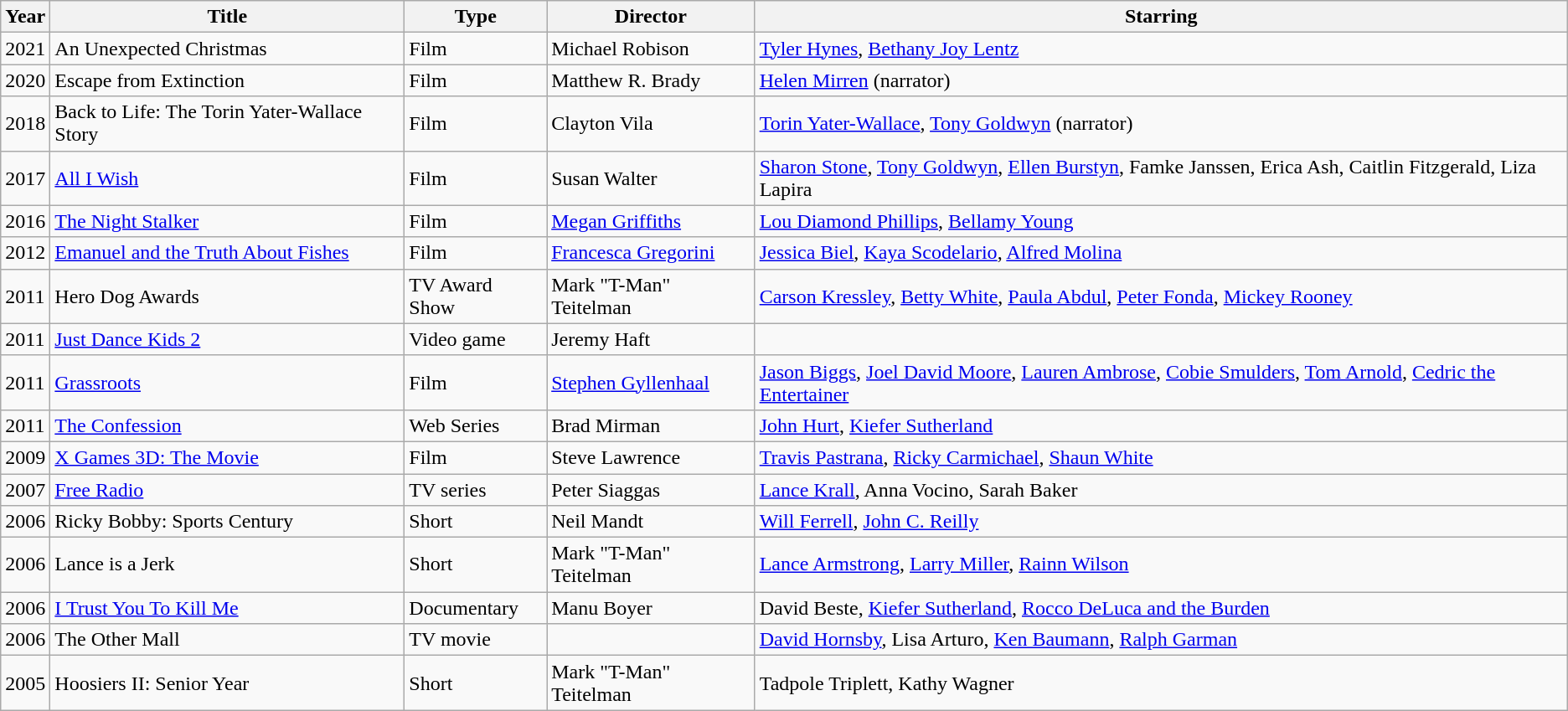<table class="wikitable">
<tr>
<th>Year</th>
<th>Title</th>
<th>Type</th>
<th>Director</th>
<th>Starring</th>
</tr>
<tr>
<td>2021</td>
<td>An Unexpected Christmas</td>
<td>Film</td>
<td>Michael Robison</td>
<td><a href='#'>Tyler Hynes</a>, <a href='#'>Bethany Joy Lentz</a></td>
</tr>
<tr>
<td>2020</td>
<td>Escape from Extinction</td>
<td>Film</td>
<td>Matthew R. Brady</td>
<td><a href='#'>Helen Mirren</a> (narrator)</td>
</tr>
<tr>
<td>2018</td>
<td>Back to Life:  The Torin Yater-Wallace Story</td>
<td>Film</td>
<td>Clayton Vila</td>
<td><a href='#'>Torin Yater-Wallace</a>,  <a href='#'>Tony Goldwyn</a> (narrator)</td>
</tr>
<tr>
<td>2017</td>
<td><a href='#'>All I Wish</a></td>
<td>Film</td>
<td>Susan Walter</td>
<td><a href='#'>Sharon Stone</a>, <a href='#'>Tony Goldwyn</a>, <a href='#'>Ellen Burstyn</a>, Famke Janssen, Erica Ash, Caitlin Fitzgerald, Liza Lapira</td>
</tr>
<tr>
<td>2016</td>
<td><a href='#'>The Night Stalker</a></td>
<td>Film</td>
<td><a href='#'>Megan Griffiths</a></td>
<td><a href='#'>Lou Diamond Phillips</a>, <a href='#'>Bellamy Young</a></td>
</tr>
<tr>
<td>2012</td>
<td><a href='#'>Emanuel and the Truth About Fishes</a></td>
<td>Film</td>
<td><a href='#'>Francesca Gregorini</a></td>
<td><a href='#'>Jessica Biel</a>, <a href='#'>Kaya Scodelario</a>, <a href='#'>Alfred Molina</a></td>
</tr>
<tr>
<td>2011</td>
<td>Hero Dog Awards</td>
<td>TV Award Show</td>
<td>Mark "T-Man" Teitelman</td>
<td><a href='#'>Carson Kressley</a>, <a href='#'>Betty White</a>, <a href='#'>Paula Abdul</a>, <a href='#'>Peter Fonda</a>, <a href='#'>Mickey Rooney</a></td>
</tr>
<tr>
<td>2011</td>
<td><a href='#'>Just Dance Kids 2</a></td>
<td>Video game</td>
<td>Jeremy Haft</td>
</tr>
<tr>
<td>2011</td>
<td><a href='#'>Grassroots</a></td>
<td>Film</td>
<td><a href='#'>Stephen Gyllenhaal</a></td>
<td><a href='#'>Jason Biggs</a>, <a href='#'>Joel David Moore</a>, <a href='#'>Lauren Ambrose</a>, <a href='#'>Cobie Smulders</a>, <a href='#'>Tom Arnold</a>, <a href='#'>Cedric the Entertainer</a></td>
</tr>
<tr>
<td>2011</td>
<td><a href='#'>The Confession</a></td>
<td>Web Series</td>
<td>Brad Mirman</td>
<td><a href='#'>John Hurt</a>, <a href='#'>Kiefer Sutherland</a></td>
</tr>
<tr>
<td>2009</td>
<td><a href='#'>X Games 3D: The Movie</a></td>
<td>Film</td>
<td>Steve Lawrence</td>
<td><a href='#'>Travis Pastrana</a>, <a href='#'>Ricky Carmichael</a>, <a href='#'>Shaun White</a></td>
</tr>
<tr>
<td>2007</td>
<td><a href='#'>Free Radio</a></td>
<td>TV series</td>
<td>Peter Siaggas</td>
<td><a href='#'>Lance Krall</a>, Anna Vocino, Sarah Baker</td>
</tr>
<tr>
<td>2006</td>
<td>Ricky Bobby: Sports Century</td>
<td>Short</td>
<td>Neil Mandt</td>
<td><a href='#'>Will Ferrell</a>, <a href='#'>John C. Reilly</a></td>
</tr>
<tr>
<td>2006</td>
<td>Lance is a Jerk</td>
<td>Short</td>
<td>Mark "T-Man" Teitelman</td>
<td><a href='#'>Lance Armstrong</a>, <a href='#'>Larry Miller</a>, <a href='#'>Rainn Wilson</a></td>
</tr>
<tr>
<td>2006</td>
<td><a href='#'>I Trust You To Kill Me</a></td>
<td>Documentary</td>
<td>Manu Boyer</td>
<td>David Beste, <a href='#'>Kiefer Sutherland</a>, <a href='#'>Rocco DeLuca and the Burden</a></td>
</tr>
<tr>
<td>2006</td>
<td>The Other Mall</td>
<td>TV movie</td>
<td></td>
<td><a href='#'>David Hornsby</a>, Lisa Arturo, <a href='#'>Ken Baumann</a>, <a href='#'>Ralph Garman</a></td>
</tr>
<tr>
<td>2005</td>
<td>Hoosiers II: Senior Year</td>
<td>Short</td>
<td>Mark "T-Man" Teitelman</td>
<td>Tadpole Triplett, Kathy Wagner</td>
</tr>
</table>
